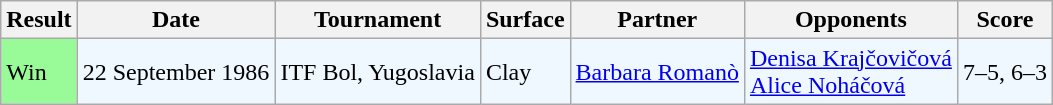<table class="sortable wikitable">
<tr>
<th>Result</th>
<th>Date</th>
<th>Tournament</th>
<th>Surface</th>
<th>Partner</th>
<th>Opponents</th>
<th class="unsortable">Score</th>
</tr>
<tr style="background:#f0f8ff;">
<td bgcolor=#98fb98>Win</td>
<td>22 September 1986</td>
<td>ITF Bol, Yugoslavia</td>
<td>Clay</td>
<td> <a href='#'>Barbara Romanò</a></td>
<td> <a href='#'>Denisa Krajčovičová</a> <br>  <a href='#'>Alice Noháčová</a></td>
<td>7–5, 6–3</td>
</tr>
</table>
